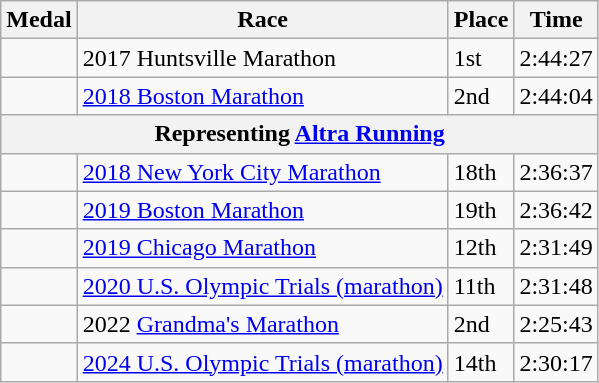<table class="wikitable sortable">
<tr>
<th>Medal</th>
<th>Race</th>
<th>Place</th>
<th>Time</th>
</tr>
<tr>
<td align=center></td>
<td>2017 Huntsville Marathon</td>
<td>1st</td>
<td>2:44:27</td>
</tr>
<tr>
<td align=center></td>
<td><a href='#'>2018 Boston Marathon</a></td>
<td>2nd</td>
<td>2:44:04</td>
</tr>
<tr>
<th colspan="4">Representing <a href='#'>Altra Running</a></th>
</tr>
<tr>
<td align=center></td>
<td><a href='#'>2018 New York City Marathon</a></td>
<td>18th</td>
<td>2:36:37</td>
</tr>
<tr>
<td align=center></td>
<td><a href='#'>2019 Boston Marathon</a></td>
<td>19th</td>
<td>2:36:42</td>
</tr>
<tr>
<td align=center></td>
<td><a href='#'>2019 Chicago Marathon</a></td>
<td>12th</td>
<td>2:31:49</td>
</tr>
<tr>
<td align=center></td>
<td><a href='#'>2020 U.S. Olympic Trials (marathon)</a></td>
<td>11th</td>
<td>2:31:48</td>
</tr>
<tr>
<td align=center></td>
<td>2022 <a href='#'>Grandma's Marathon</a></td>
<td>2nd</td>
<td>2:25:43</td>
</tr>
<tr>
<td align=center></td>
<td><a href='#'>2024 U.S. Olympic Trials (marathon)</a></td>
<td>14th</td>
<td>2:30:17</td>
</tr>
</table>
